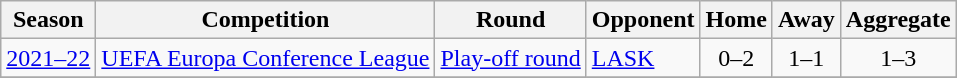<table class="wikitable">
<tr>
<th>Season</th>
<th>Competition</th>
<th>Round</th>
<th>Opponent</th>
<th>Home</th>
<th>Away</th>
<th>Aggregate</th>
</tr>
<tr>
<td><a href='#'>2021–22</a></td>
<td><a href='#'>UEFA Europa Conference League</a></td>
<td><a href='#'>Play-off round</a></td>
<td> <a href='#'>LASK</a></td>
<td align="center">0–2</td>
<td align="center">1–1</td>
<td align="center">1–3</td>
</tr>
<tr>
</tr>
</table>
